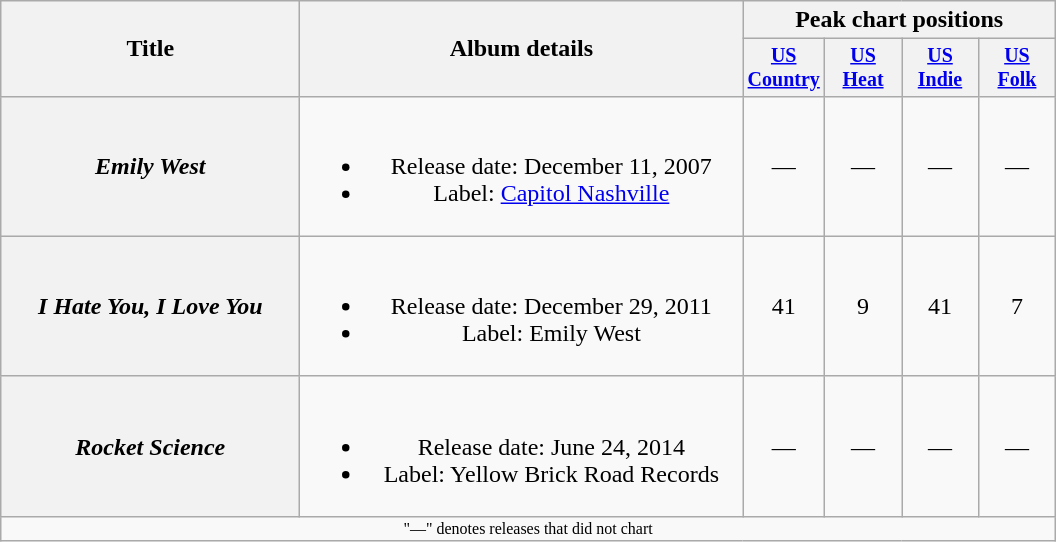<table class="wikitable plainrowheaders" style="text-align:center;">
<tr>
<th rowspan="2" style="width:12em;">Title</th>
<th rowspan="2" style="width:18em;">Album details</th>
<th colspan="4">Peak chart positions</th>
</tr>
<tr style="font-size:smaller;">
<th style="width:45px;"><a href='#'>US Country</a></th>
<th style="width:45px;"><a href='#'>US Heat</a></th>
<th style="width:45px;"><a href='#'>US Indie</a></th>
<th style="width:45px;"><a href='#'>US Folk</a></th>
</tr>
<tr>
<th scope="row"><em>Emily West</em></th>
<td><br><ul><li>Release date: December 11, 2007</li><li>Label: <a href='#'>Capitol Nashville</a></li></ul></td>
<td>—</td>
<td>—</td>
<td>—</td>
<td>—</td>
</tr>
<tr>
<th scope="row"><em>I Hate You, I Love You</em></th>
<td><br><ul><li>Release date: December 29, 2011</li><li>Label: Emily West</li></ul></td>
<td>41</td>
<td>9</td>
<td>41</td>
<td>7</td>
</tr>
<tr>
<th scope="row"><em>Rocket Science</em></th>
<td><br><ul><li>Release date: June 24, 2014</li><li>Label: Yellow Brick Road Records</li></ul></td>
<td>—</td>
<td>—</td>
<td>—</td>
<td>—</td>
</tr>
<tr>
<td colspan="6" style="font-size:8pt">"—" denotes releases that did not chart</td>
</tr>
</table>
